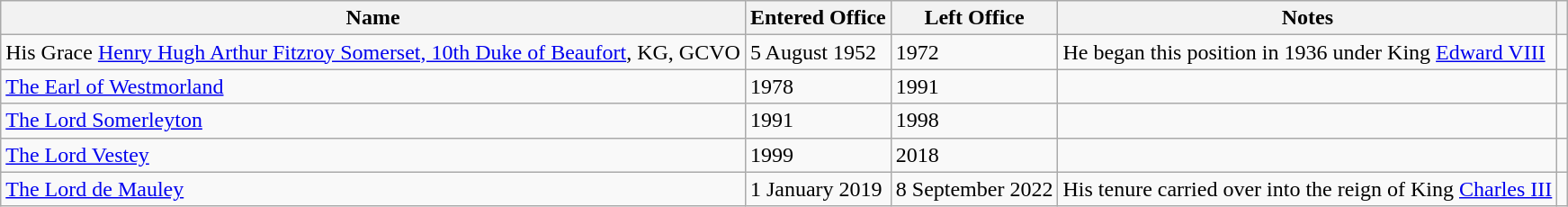<table class="wikitable" style="text-align:left">
<tr>
<th>Name</th>
<th>Entered Office</th>
<th>Left Office</th>
<th>Notes</th>
<th></th>
</tr>
<tr>
<td>His Grace <a href='#'>Henry Hugh Arthur Fitzroy Somerset, 10th Duke of Beaufort</a>, KG, GCVO</td>
<td>5 August 1952</td>
<td>1972</td>
<td>He began this position in 1936 under King <a href='#'>Edward VIII</a></td>
<td></td>
</tr>
<tr>
<td><a href='#'>The Earl of Westmorland</a></td>
<td>1978</td>
<td>1991</td>
<td></td>
<td></td>
</tr>
<tr>
<td><a href='#'>The Lord Somerleyton</a></td>
<td>1991</td>
<td>1998</td>
<td></td>
<td></td>
</tr>
<tr>
<td><a href='#'>The Lord Vestey</a></td>
<td>1999</td>
<td>2018</td>
<td></td>
<td></td>
</tr>
<tr>
<td><a href='#'>The Lord de Mauley</a></td>
<td>1 January 2019</td>
<td>8 September 2022</td>
<td>His tenure carried over into the reign of King <a href='#'>Charles III</a></td>
<td></td>
</tr>
</table>
